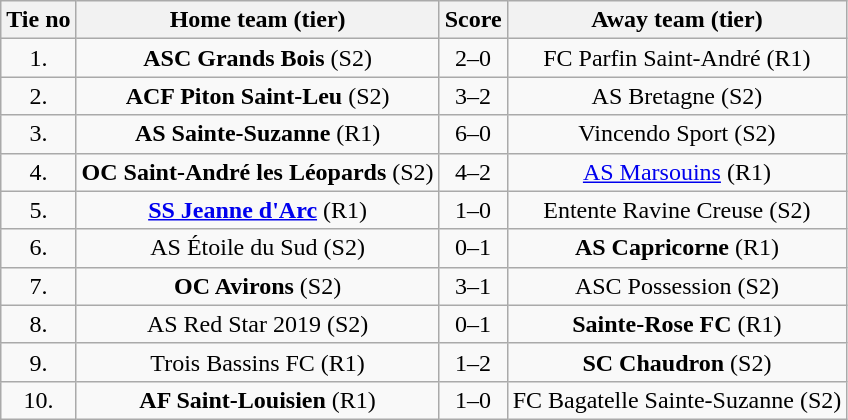<table class="wikitable" style="text-align: center">
<tr>
<th>Tie no</th>
<th>Home team (tier)</th>
<th>Score</th>
<th>Away team (tier)</th>
</tr>
<tr>
<td>1.</td>
<td> <strong>ASC Grands Bois</strong> (S2)</td>
<td>2–0</td>
<td>FC Parfin Saint-André (R1) </td>
</tr>
<tr>
<td>2.</td>
<td> <strong>ACF Piton Saint-Leu</strong> (S2)</td>
<td>3–2</td>
<td>AS Bretagne (S2) </td>
</tr>
<tr>
<td>3.</td>
<td> <strong>AS Sainte-Suzanne</strong> (R1)</td>
<td>6–0</td>
<td>Vincendo Sport (S2) </td>
</tr>
<tr>
<td>4.</td>
<td> <strong>OC Saint-André les Léopards</strong> (S2)</td>
<td>4–2</td>
<td><a href='#'>AS Marsouins</a> (R1) </td>
</tr>
<tr>
<td>5.</td>
<td> <strong><a href='#'>SS Jeanne d'Arc</a></strong> (R1)</td>
<td>1–0</td>
<td>Entente Ravine Creuse (S2) </td>
</tr>
<tr>
<td>6.</td>
<td> AS Étoile du Sud (S2)</td>
<td>0–1</td>
<td><strong>AS Capricorne</strong> (R1) </td>
</tr>
<tr>
<td>7.</td>
<td> <strong>OC Avirons</strong> (S2)</td>
<td>3–1</td>
<td>ASC Possession (S2) </td>
</tr>
<tr>
<td>8.</td>
<td> AS Red Star 2019 (S2)</td>
<td>0–1</td>
<td><strong>Sainte-Rose FC</strong> (R1) </td>
</tr>
<tr>
<td>9.</td>
<td> Trois Bassins FC (R1)</td>
<td>1–2</td>
<td><strong>SC Chaudron</strong> (S2) </td>
</tr>
<tr>
<td>10.</td>
<td> <strong>AF Saint-Louisien</strong> (R1)</td>
<td>1–0</td>
<td>FC Bagatelle Sainte-Suzanne (S2) </td>
</tr>
</table>
